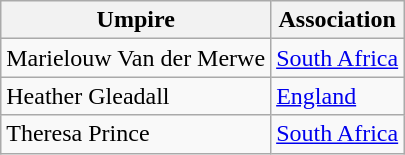<table class="wikitable collapsible">
<tr>
<th>Umpire</th>
<th>Association</th>
</tr>
<tr>
<td>Marielouw Van der Merwe</td>
<td><a href='#'>South Africa</a></td>
</tr>
<tr>
<td>Heather Gleadall</td>
<td><a href='#'>England</a></td>
</tr>
<tr>
<td>Theresa Prince</td>
<td><a href='#'>South Africa</a></td>
</tr>
</table>
